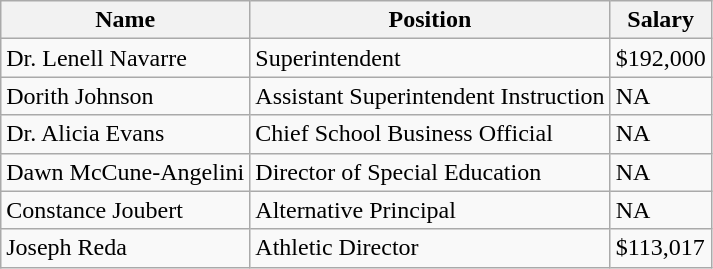<table class="wikitable">
<tr>
<th>Name</th>
<th>Position</th>
<th>Salary</th>
</tr>
<tr>
<td>Dr. Lenell Navarre</td>
<td>Superintendent</td>
<td>$192,000</td>
</tr>
<tr>
<td>Dorith Johnson</td>
<td>Assistant Superintendent Instruction</td>
<td>NA</td>
</tr>
<tr>
<td>Dr. Alicia Evans</td>
<td>Chief School Business Official</td>
<td>NA</td>
</tr>
<tr>
<td>Dawn McCune-Angelini</td>
<td>Director of Special Education</td>
<td>NA</td>
</tr>
<tr>
<td>Constance Joubert</td>
<td>Alternative Principal</td>
<td>NA</td>
</tr>
<tr>
<td>Joseph Reda</td>
<td>Athletic Director</td>
<td>$113,017</td>
</tr>
</table>
